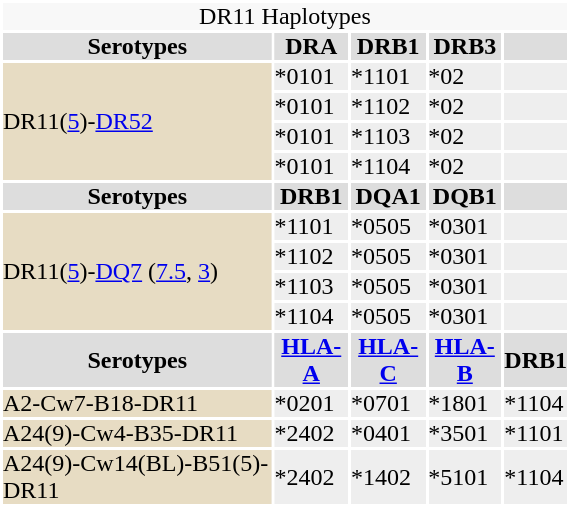<table id="drugInfoBox" style="float: right; clear: right; margin: 0 0 0.5em 1em; background: #ffffff;" class="toccolours" border=0 cellpadding=0 align=left width="380px">
<tr style="background:#f8f8f8">
<td align="center" colspan="5"><div>DR11 Haplotypes</div></td>
</tr>
<tr style="background:#dddddd">
<th bgcolor="#dddddd">Serotypes</th>
<th bgcolor="#dddddd">DRA</th>
<th bgcolor="#dddddd">DRB1</th>
<th bgcolor="#dddddd">DRB3</th>
<th></th>
</tr>
<tr style="background:#eeeeee">
<td rowspan = "4" bgcolor="#e7dcc3">DR11(<a href='#'>5</a>)-<a href='#'>DR52</a></td>
<td bgcolor="#eeeeee">*0101</td>
<td bgcolor="#eeeeee">*1101</td>
<td bgcolor="#eeeeee">*02</td>
<td></td>
</tr>
<tr style="background:#eeeeee">
<td bgcolor="#eeeeee">*0101</td>
<td bgcolor="#eeeeee">*1102</td>
<td bgcolor="#eeeeee">*02</td>
<td></td>
</tr>
<tr style="background:#eeeeee">
<td bgcolor="#eeeeee">*0101</td>
<td bgcolor="#eeeeee">*1103</td>
<td bgcolor="#eeeeee">*02</td>
<td></td>
</tr>
<tr style="background:#eeeeee">
<td bgcolor="#eeeeee">*0101</td>
<td bgcolor="#eeeeee">*1104</td>
<td bgcolor="#eeeeee">*02</td>
<td></td>
</tr>
<tr style="background:#dddddd">
<th bgcolor="#dddddd">Serotypes</th>
<th bgcolor="#dddddd">DRB1</th>
<th bgcolor="#dddddd">DQA1</th>
<th bgcolor="#dddddd">DQB1</th>
<th></th>
</tr>
<tr bgcolor="#eeeeee">
<td rowspan = "4" bgcolor="#e7dcc3">DR11(<a href='#'>5</a>)-<a href='#'>DQ7</a> (<a href='#'>7.5</a>, <a href='#'>3</a>)</td>
<td>*1101</td>
<td>*0505</td>
<td>*0301</td>
<td></td>
</tr>
<tr bgcolor="#eeeeee">
<td>*1102</td>
<td>*0505</td>
<td>*0301</td>
<td></td>
</tr>
<tr bgcolor="#eeeeee">
<td>*1103</td>
<td>*0505</td>
<td>*0301</td>
<td></td>
</tr>
<tr bgcolor="#eeeeee">
<td>*1104</td>
<td>*0505</td>
<td>*0301</td>
<td></td>
</tr>
<tr style="background:#dddddd">
<th bgcolor="#dddddd">Serotypes</th>
<th bgcolor="#dddddd"><a href='#'>HLA-A</a></th>
<th bgcolor="#dddddd"><a href='#'>HLA-C</a></th>
<th bgcolor="#dddddd"><a href='#'>HLA-B</a></th>
<th bgcolor="#dddddd">DRB1</th>
</tr>
<tr bgcolor="#eeeeee">
<td bgcolor="#e7dcc3">A2-Cw7-B18-DR11</td>
<td>*0201</td>
<td>*0701</td>
<td>*1801</td>
<td>*1104</td>
</tr>
<tr bgcolor="#eeeeee">
<td bgcolor="#e7dcc3">A24(9)-Cw4-B35-DR11</td>
<td>*2402</td>
<td>*0401</td>
<td>*3501</td>
<td>*1101</td>
</tr>
<tr bgcolor="#eeeeee">
<td bgcolor="#e7dcc3">A24(9)-Cw14(BL)-B51(5)-DR11</td>
<td>*2402</td>
<td>*1402</td>
<td>*5101</td>
<td>*1104</td>
</tr>
<tr>
</tr>
</table>
